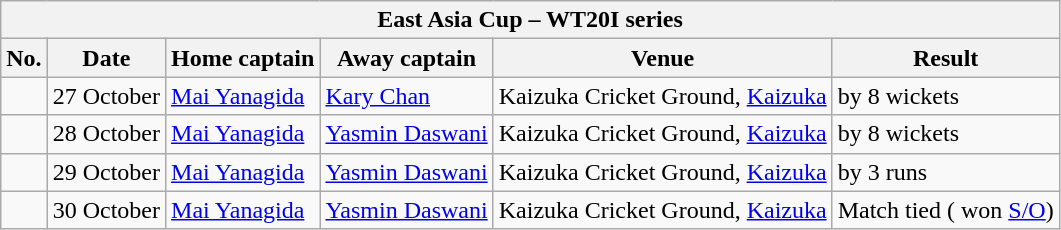<table class="wikitable">
<tr>
<th colspan="6">East Asia Cup – WT20I series</th>
</tr>
<tr>
<th>No.</th>
<th>Date</th>
<th>Home captain</th>
<th>Away captain</th>
<th>Venue</th>
<th>Result</th>
</tr>
<tr>
<td></td>
<td>27 October</td>
<td><a href='#'>Mai Yanagida</a></td>
<td><a href='#'>Kary Chan</a></td>
<td>Kaizuka Cricket Ground, <a href='#'>Kaizuka</a></td>
<td> by 8 wickets</td>
</tr>
<tr>
<td></td>
<td>28 October</td>
<td><a href='#'>Mai Yanagida</a></td>
<td><a href='#'>Yasmin Daswani</a></td>
<td>Kaizuka Cricket Ground, <a href='#'>Kaizuka</a></td>
<td> by 8 wickets</td>
</tr>
<tr>
<td></td>
<td>29 October</td>
<td><a href='#'>Mai Yanagida</a></td>
<td><a href='#'>Yasmin Daswani</a></td>
<td>Kaizuka Cricket Ground, <a href='#'>Kaizuka</a></td>
<td> by 3 runs</td>
</tr>
<tr>
<td></td>
<td>30 October</td>
<td><a href='#'>Mai Yanagida</a></td>
<td><a href='#'>Yasmin Daswani</a></td>
<td>Kaizuka Cricket Ground, <a href='#'>Kaizuka</a></td>
<td>Match tied ( won <a href='#'>S/O</a>)</td>
</tr>
</table>
